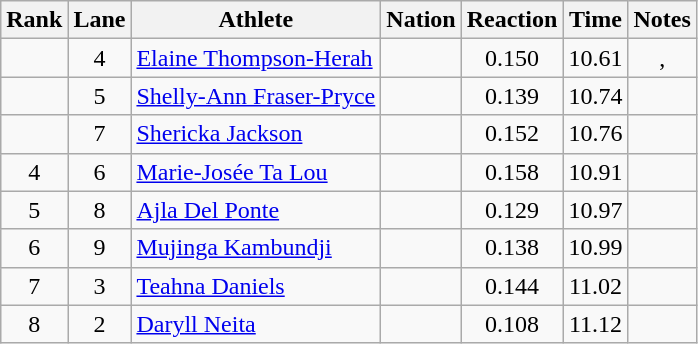<table class="wikitable sortable" style="text-align:center">
<tr>
<th>Rank</th>
<th>Lane</th>
<th>Athlete</th>
<th>Nation</th>
<th>Reaction</th>
<th>Time</th>
<th>Notes</th>
</tr>
<tr>
<td></td>
<td>4</td>
<td align="left"><a href='#'>Elaine Thompson-Herah</a></td>
<td align="left"></td>
<td>0.150</td>
<td>10.61</td>
<td>, </td>
</tr>
<tr>
<td></td>
<td>5</td>
<td align="left"><a href='#'>Shelly-Ann Fraser-Pryce</a></td>
<td align="left"></td>
<td>0.139</td>
<td>10.74</td>
<td></td>
</tr>
<tr>
<td></td>
<td>7</td>
<td align="left"><a href='#'>Shericka Jackson</a></td>
<td align="left"></td>
<td>0.152</td>
<td>10.76</td>
<td></td>
</tr>
<tr>
<td>4</td>
<td>6</td>
<td align="left"><a href='#'>Marie-Josée Ta Lou</a></td>
<td align="left"></td>
<td>0.158</td>
<td>10.91</td>
<td></td>
</tr>
<tr>
<td>5</td>
<td>8</td>
<td align="left"><a href='#'>Ajla Del Ponte</a></td>
<td align="left"></td>
<td>0.129</td>
<td>10.97</td>
<td></td>
</tr>
<tr>
<td>6</td>
<td>9</td>
<td align="left"><a href='#'>Mujinga Kambundji</a></td>
<td align="left"></td>
<td>0.138</td>
<td>10.99</td>
<td></td>
</tr>
<tr>
<td>7</td>
<td>3</td>
<td align="left"><a href='#'>Teahna Daniels</a></td>
<td align="left"></td>
<td>0.144</td>
<td>11.02</td>
<td></td>
</tr>
<tr>
<td>8</td>
<td>2</td>
<td align="left"><a href='#'>Daryll Neita</a></td>
<td align="left"></td>
<td>0.108</td>
<td>11.12</td>
<td></td>
</tr>
</table>
